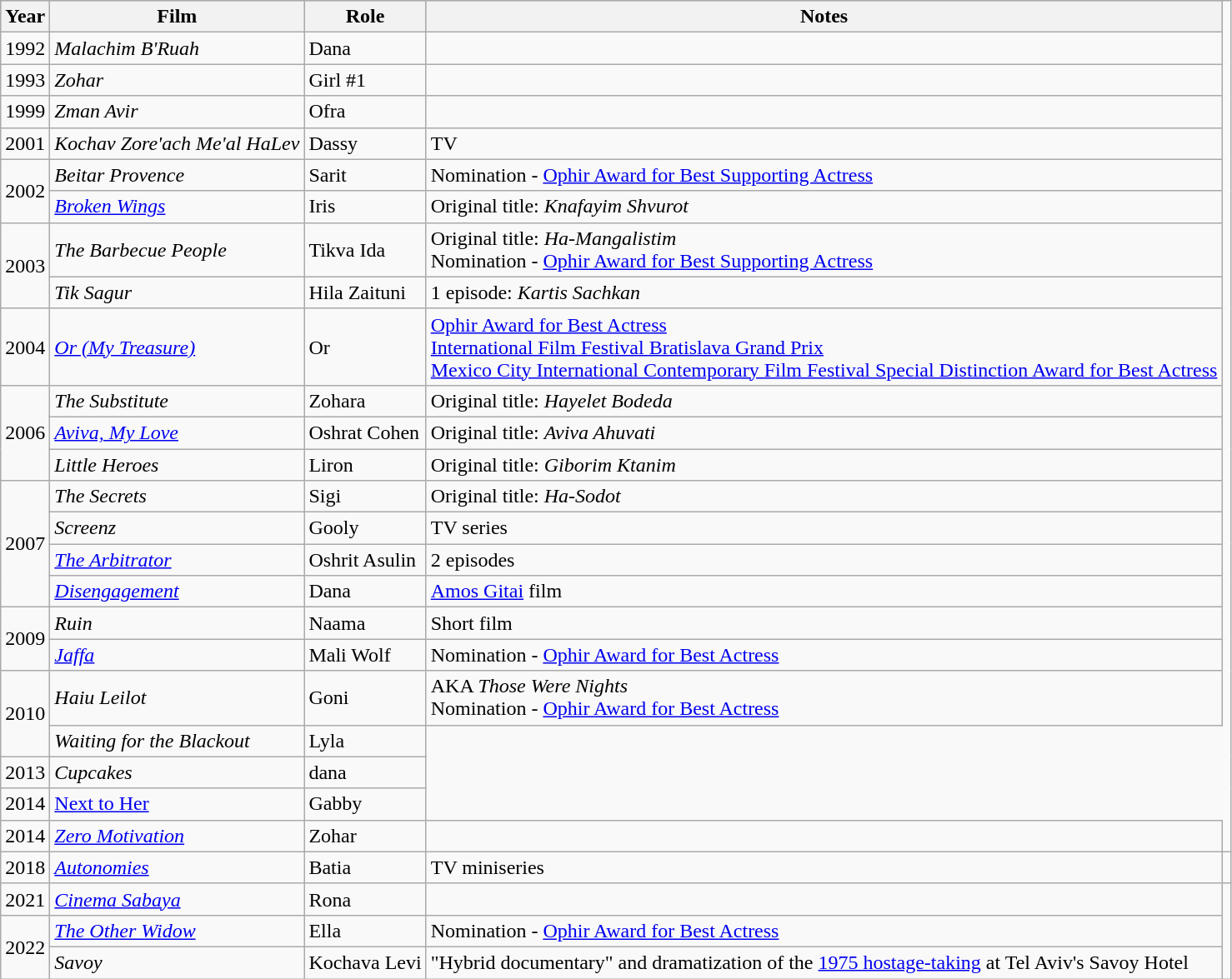<table class="wikitable">
<tr style="background:#B0C4DE;">
<th>Year</th>
<th>Film</th>
<th>Role</th>
<th>Notes</th>
</tr>
<tr>
<td>1992</td>
<td><em>Malachim B'Ruah </em></td>
<td>Dana</td>
<td></td>
</tr>
<tr>
<td>1993</td>
<td><em>Zohar</em></td>
<td>Girl #1</td>
<td></td>
</tr>
<tr>
<td>1999</td>
<td><em>Zman Avir</em></td>
<td>Ofra</td>
<td></td>
</tr>
<tr>
<td>2001</td>
<td><em>Kochav Zore'ach Me'al HaLev</em></td>
<td>Dassy</td>
<td>TV</td>
</tr>
<tr>
<td rowspan=2>2002</td>
<td><em>Beitar Provence</em></td>
<td>Sarit</td>
<td>Nomination - <a href='#'>Ophir Award for Best Supporting Actress</a></td>
</tr>
<tr>
<td><em><a href='#'>Broken Wings</a></em></td>
<td>Iris</td>
<td>Original title: <em>Knafayim Shvurot</em></td>
</tr>
<tr>
<td rowspan=2>2003</td>
<td><em>The Barbecue People</em></td>
<td>Tikva Ida</td>
<td>Original title: <em>Ha-Mangalistim</em><br> Nomination - <a href='#'>Ophir Award for Best Supporting Actress</a></td>
</tr>
<tr>
<td><em>Tik Sagur</em></td>
<td>Hila Zaituni</td>
<td>1 episode: <em>Kartis Sachkan</em></td>
</tr>
<tr>
<td>2004</td>
<td><em><a href='#'>Or (My Treasure)</a></em></td>
<td>Or</td>
<td><a href='#'>Ophir Award for Best Actress</a><br><a href='#'>International Film Festival Bratislava Grand Prix</a><br><a href='#'>Mexico City International Contemporary Film Festival Special Distinction Award for Best Actress</a></td>
</tr>
<tr>
<td rowspan=3>2006</td>
<td><em>The Substitute</em></td>
<td>Zohara</td>
<td>Original title: <em>Hayelet Bodeda</em></td>
</tr>
<tr>
<td><em><a href='#'>Aviva, My Love</a></em></td>
<td>Oshrat Cohen</td>
<td>Original title: <em>Aviva Ahuvati</em></td>
</tr>
<tr>
<td><em>Little Heroes</em></td>
<td>Liron</td>
<td>Original title: <em>Giborim Ktanim</em></td>
</tr>
<tr>
<td rowspan=4>2007</td>
<td><em>The Secrets</em></td>
<td>Sigi</td>
<td>Original title: <em>Ha-Sodot</em></td>
</tr>
<tr>
<td><em>Screenz</em></td>
<td>Gooly</td>
<td>TV series</td>
</tr>
<tr>
<td><em><a href='#'>The Arbitrator</a></em></td>
<td>Oshrit Asulin</td>
<td>2 episodes</td>
</tr>
<tr>
<td><em><a href='#'>Disengagement</a></em></td>
<td>Dana</td>
<td><a href='#'>Amos Gitai</a> film</td>
</tr>
<tr>
<td rowspan=2>2009</td>
<td><em>Ruin</em></td>
<td>Naama</td>
<td>Short film</td>
</tr>
<tr>
<td><em><a href='#'>Jaffa</a></em></td>
<td>Mali Wolf</td>
<td>Nomination - <a href='#'>Ophir Award for Best Actress</a></td>
</tr>
<tr>
<td rowspan=2>2010</td>
<td><em>Haiu Leilot</em></td>
<td>Goni</td>
<td>AKA <em>Those Were Nights</em><br>Nomination - <a href='#'>Ophir Award for Best Actress</a></td>
</tr>
<tr>
<td><em>Waiting for the Blackout</em></td>
<td>Lyla</td>
</tr>
<tr>
<td>2013</td>
<td><em>Cupcakes</em></td>
<td>dana</td>
</tr>
<tr>
<td>2014</td>
<td><a href='#'>Next to Her</a></td>
<td>Gabby</td>
</tr>
<tr>
<td>2014</td>
<td><em><a href='#'>Zero Motivation</a></em></td>
<td>Zohar</td>
<td></td>
</tr>
<tr>
<td>2018</td>
<td><em><a href='#'>Autonomies</a></em></td>
<td>Batia</td>
<td>TV miniseries</td>
<td></td>
</tr>
<tr>
<td>2021</td>
<td><em><a href='#'>Cinema Sabaya</a></em></td>
<td>Rona</td>
<td></td>
</tr>
<tr>
<td rowspan="2">2022</td>
<td><em><a href='#'>The Other Widow</a></em></td>
<td>Ella</td>
<td>Nomination - <a href='#'>Ophir Award for Best Actress</a></td>
</tr>
<tr>
<td><em>Savoy</em></td>
<td>Kochava Levi</td>
<td>"Hybrid documentary" and dramatization of the <a href='#'>1975 hostage-taking</a> at Tel Aviv's Savoy Hotel</td>
</tr>
</table>
